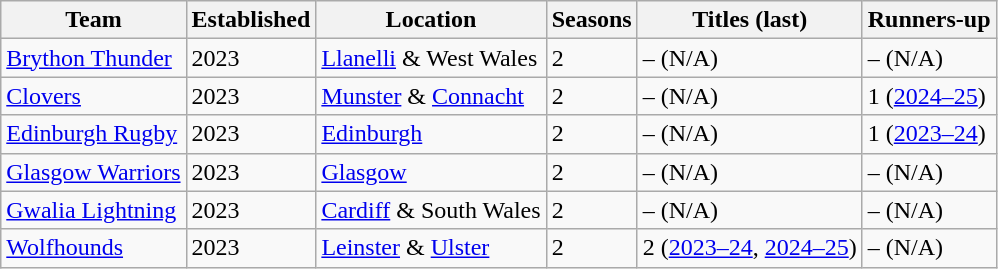<table class="wikitable sortable">
<tr>
<th>Team</th>
<th>Established</th>
<th>Location</th>
<th>Seasons</th>
<th>Titles (last)</th>
<th>Runners-up</th>
</tr>
<tr>
<td> <a href='#'>Brython Thunder</a></td>
<td>2023</td>
<td><a href='#'>Llanelli</a> & West Wales</td>
<td>2</td>
<td>– (N/A)</td>
<td>– (N/A)</td>
</tr>
<tr>
<td> <a href='#'>Clovers</a></td>
<td>2023</td>
<td><a href='#'>Munster</a> & <a href='#'>Connacht</a></td>
<td>2</td>
<td>– (N/A)</td>
<td>1 (<a href='#'>2024–25</a>)</td>
</tr>
<tr>
<td> <a href='#'>Edinburgh Rugby</a></td>
<td>2023</td>
<td><a href='#'>Edinburgh</a></td>
<td>2</td>
<td>– (N/A)</td>
<td>1 (<a href='#'>2023–24</a>)</td>
</tr>
<tr>
<td>  <a href='#'>Glasgow Warriors</a></td>
<td>2023</td>
<td><a href='#'>Glasgow</a></td>
<td>2</td>
<td>– (N/A)</td>
<td>– (N/A)</td>
</tr>
<tr>
<td> <a href='#'>Gwalia Lightning</a></td>
<td>2023</td>
<td><a href='#'>Cardiff</a> & South Wales</td>
<td>2</td>
<td>– (N/A)</td>
<td>– (N/A)</td>
</tr>
<tr>
<td> <a href='#'>Wolfhounds</a></td>
<td>2023</td>
<td><a href='#'>Leinster</a> & <a href='#'>Ulster</a></td>
<td>2</td>
<td>2 (<a href='#'>2023–24</a>, <a href='#'>2024–25</a>)</td>
<td>– (N/A)</td>
</tr>
</table>
